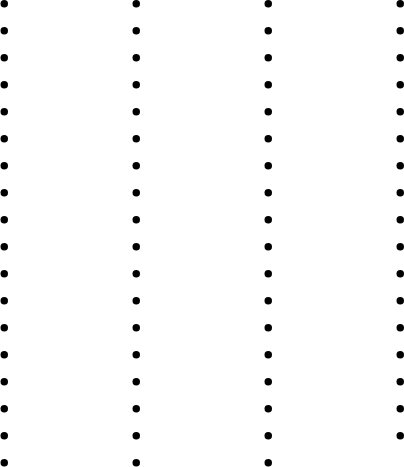<table>
<tr>
<td><br><ul><li></li><li></li><li></li><li></li><li></li><li></li><li></li><li></li><li></li><li></li><li></li><li></li><li></li><li></li><li></li><li></li><li></li><li></li></ul></td>
<td width=40></td>
<td valign=top><br><ul><li></li><li></li><li></li><li></li><li></li><li></li><li></li><li></li><li></li><li></li><li></li><li></li><li></li><li></li><li></li><li></li><li></li><li></li></ul></td>
<td width=40></td>
<td valign=top><br><ul><li></li><li></li><li></li><li></li><li></li><li></li><li></li><li></li><li></li><li></li><li></li><li></li><li></li><li></li><li></li><li></li><li></li><li></li></ul></td>
<td width=40></td>
<td valign=top><br><ul><li></li><li></li><li></li><li></li><li></li><li></li><li></li><li></li><li></li><li></li><li></li><li></li><li></li><li></li><li></li><li></li><li></li></ul></td>
</tr>
</table>
